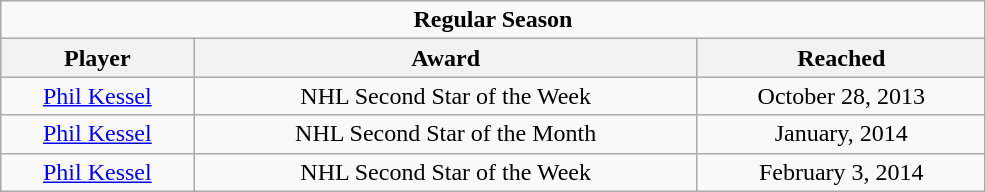<table class="wikitable" style="width:52%; text-align:center;">
<tr>
<td colspan="10" style="text-align:center;"><strong>Regular Season</strong></td>
</tr>
<tr>
<th>Player</th>
<th>Award</th>
<th>Reached</th>
</tr>
<tr>
<td><a href='#'>Phil Kessel</a></td>
<td>NHL Second Star of the Week</td>
<td>October 28, 2013</td>
</tr>
<tr>
<td><a href='#'>Phil Kessel</a></td>
<td>NHL Second Star of the Month</td>
<td>January, 2014</td>
</tr>
<tr>
<td><a href='#'>Phil Kessel</a></td>
<td>NHL Second Star of the Week</td>
<td>February 3, 2014</td>
</tr>
</table>
